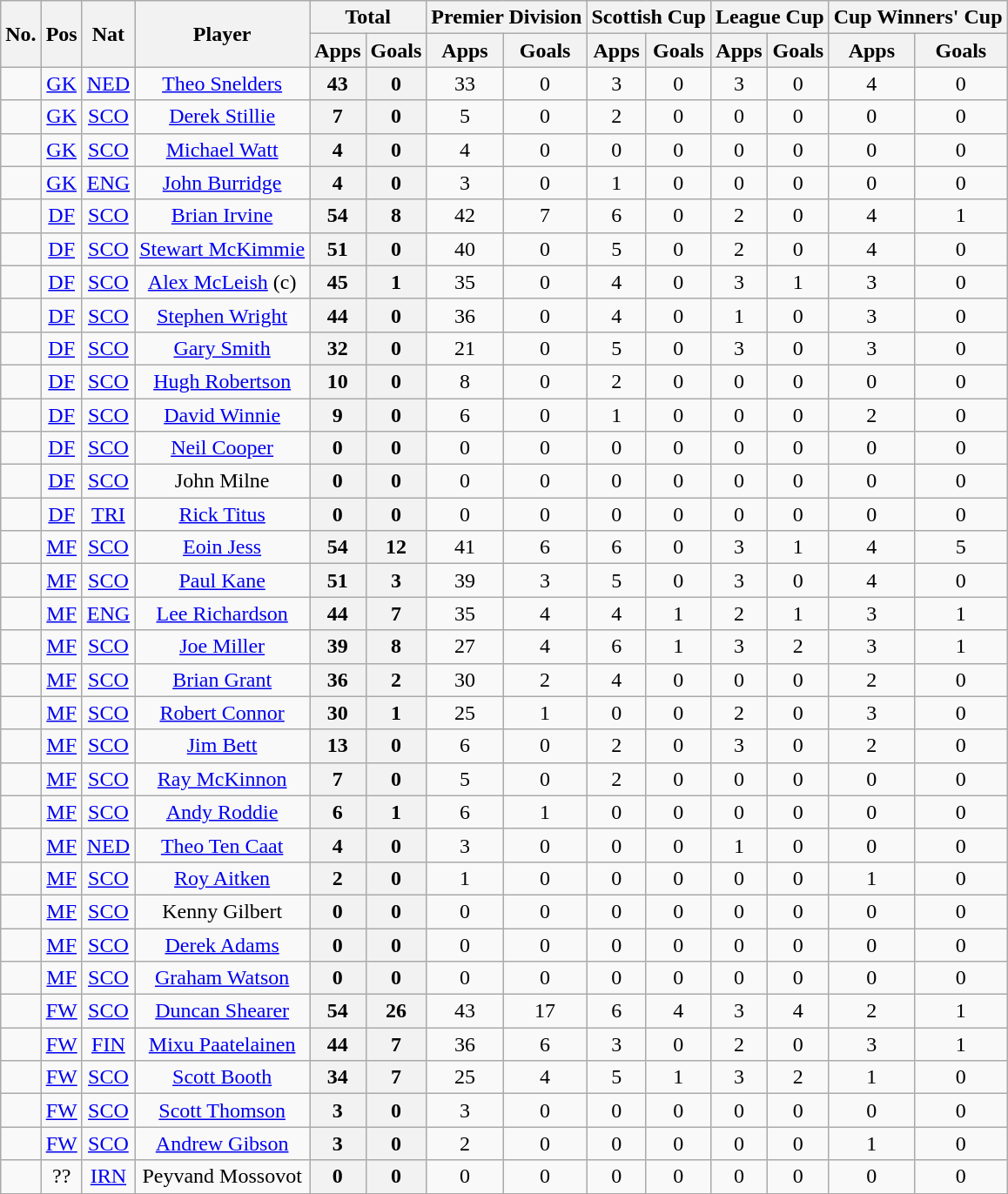<table class="wikitable sortable" style="text-align: center;">
<tr>
<th rowspan="2"><abbr>No.</abbr></th>
<th rowspan="2"><abbr>Pos</abbr></th>
<th rowspan="2"><abbr>Nat</abbr></th>
<th rowspan="2">Player</th>
<th colspan="2">Total</th>
<th colspan="2">Premier Division</th>
<th colspan="2">Scottish Cup</th>
<th colspan="2">League Cup</th>
<th colspan="2">Cup Winners' Cup</th>
</tr>
<tr>
<th>Apps</th>
<th>Goals</th>
<th>Apps</th>
<th>Goals</th>
<th>Apps</th>
<th>Goals</th>
<th>Apps</th>
<th>Goals</th>
<th>Apps</th>
<th>Goals</th>
</tr>
<tr>
<td></td>
<td><a href='#'>GK</a></td>
<td> <a href='#'>NED</a></td>
<td><a href='#'>Theo Snelders</a></td>
<th>43</th>
<th>0</th>
<td>33</td>
<td>0</td>
<td>3</td>
<td>0</td>
<td>3</td>
<td>0</td>
<td>4</td>
<td>0</td>
</tr>
<tr>
<td></td>
<td><a href='#'>GK</a></td>
<td> <a href='#'>SCO</a></td>
<td><a href='#'>Derek Stillie</a></td>
<th>7</th>
<th>0</th>
<td>5</td>
<td>0</td>
<td>2</td>
<td>0</td>
<td>0</td>
<td>0</td>
<td>0</td>
<td>0</td>
</tr>
<tr>
<td></td>
<td><a href='#'>GK</a></td>
<td> <a href='#'>SCO</a></td>
<td><a href='#'>Michael Watt</a></td>
<th>4</th>
<th>0</th>
<td>4</td>
<td>0</td>
<td>0</td>
<td>0</td>
<td>0</td>
<td>0</td>
<td>0</td>
<td>0</td>
</tr>
<tr>
<td></td>
<td><a href='#'>GK</a></td>
<td> <a href='#'>ENG</a></td>
<td><a href='#'>John Burridge</a></td>
<th>4</th>
<th>0</th>
<td>3</td>
<td>0</td>
<td>1</td>
<td>0</td>
<td>0</td>
<td>0</td>
<td>0</td>
<td>0</td>
</tr>
<tr>
<td></td>
<td><a href='#'>DF</a></td>
<td> <a href='#'>SCO</a></td>
<td><a href='#'>Brian Irvine</a></td>
<th>54</th>
<th>8</th>
<td>42</td>
<td>7</td>
<td>6</td>
<td>0</td>
<td>2</td>
<td>0</td>
<td>4</td>
<td>1</td>
</tr>
<tr>
<td></td>
<td><a href='#'>DF</a></td>
<td> <a href='#'>SCO</a></td>
<td><a href='#'>Stewart McKimmie</a></td>
<th>51</th>
<th>0</th>
<td>40</td>
<td>0</td>
<td>5</td>
<td>0</td>
<td>2</td>
<td>0</td>
<td>4</td>
<td>0</td>
</tr>
<tr>
<td></td>
<td><a href='#'>DF</a></td>
<td> <a href='#'>SCO</a></td>
<td><a href='#'>Alex McLeish</a> (c)</td>
<th>45</th>
<th>1</th>
<td>35</td>
<td>0</td>
<td>4</td>
<td>0</td>
<td>3</td>
<td>1</td>
<td>3</td>
<td>0</td>
</tr>
<tr>
<td></td>
<td><a href='#'>DF</a></td>
<td> <a href='#'>SCO</a></td>
<td><a href='#'>Stephen Wright</a></td>
<th>44</th>
<th>0</th>
<td>36</td>
<td>0</td>
<td>4</td>
<td>0</td>
<td>1</td>
<td>0</td>
<td>3</td>
<td>0</td>
</tr>
<tr>
<td></td>
<td><a href='#'>DF</a></td>
<td> <a href='#'>SCO</a></td>
<td><a href='#'>Gary Smith</a></td>
<th>32</th>
<th>0</th>
<td>21</td>
<td>0</td>
<td>5</td>
<td>0</td>
<td>3</td>
<td>0</td>
<td>3</td>
<td>0</td>
</tr>
<tr>
<td></td>
<td><a href='#'>DF</a></td>
<td> <a href='#'>SCO</a></td>
<td><a href='#'>Hugh Robertson</a></td>
<th>10</th>
<th>0</th>
<td>8</td>
<td>0</td>
<td>2</td>
<td>0</td>
<td>0</td>
<td>0</td>
<td>0</td>
<td>0</td>
</tr>
<tr>
<td></td>
<td><a href='#'>DF</a></td>
<td> <a href='#'>SCO</a></td>
<td><a href='#'>David Winnie</a></td>
<th>9</th>
<th>0</th>
<td>6</td>
<td>0</td>
<td>1</td>
<td>0</td>
<td>0</td>
<td>0</td>
<td>2</td>
<td>0</td>
</tr>
<tr>
<td></td>
<td><a href='#'>DF</a></td>
<td> <a href='#'>SCO</a></td>
<td><a href='#'>Neil Cooper</a></td>
<th>0</th>
<th>0</th>
<td>0</td>
<td>0</td>
<td>0</td>
<td>0</td>
<td>0</td>
<td>0</td>
<td>0</td>
<td>0</td>
</tr>
<tr>
<td></td>
<td><a href='#'>DF</a></td>
<td> <a href='#'>SCO</a></td>
<td>John Milne</td>
<th>0</th>
<th>0</th>
<td>0</td>
<td>0</td>
<td>0</td>
<td>0</td>
<td>0</td>
<td>0</td>
<td>0</td>
<td>0</td>
</tr>
<tr>
<td></td>
<td><a href='#'>DF</a></td>
<td> <a href='#'>TRI</a></td>
<td><a href='#'>Rick Titus</a></td>
<th>0</th>
<th>0</th>
<td>0</td>
<td>0</td>
<td>0</td>
<td>0</td>
<td>0</td>
<td>0</td>
<td>0</td>
<td>0</td>
</tr>
<tr>
<td></td>
<td><a href='#'>MF</a></td>
<td> <a href='#'>SCO</a></td>
<td><a href='#'>Eoin Jess</a></td>
<th>54</th>
<th>12</th>
<td>41</td>
<td>6</td>
<td>6</td>
<td>0</td>
<td>3</td>
<td>1</td>
<td>4</td>
<td>5</td>
</tr>
<tr>
<td></td>
<td><a href='#'>MF</a></td>
<td> <a href='#'>SCO</a></td>
<td><a href='#'>Paul Kane</a></td>
<th>51</th>
<th>3</th>
<td>39</td>
<td>3</td>
<td>5</td>
<td>0</td>
<td>3</td>
<td>0</td>
<td>4</td>
<td>0</td>
</tr>
<tr>
<td></td>
<td><a href='#'>MF</a></td>
<td> <a href='#'>ENG</a></td>
<td><a href='#'>Lee Richardson</a></td>
<th>44</th>
<th>7</th>
<td>35</td>
<td>4</td>
<td>4</td>
<td>1</td>
<td>2</td>
<td>1</td>
<td>3</td>
<td>1</td>
</tr>
<tr>
<td></td>
<td><a href='#'>MF</a></td>
<td> <a href='#'>SCO</a></td>
<td><a href='#'>Joe Miller</a></td>
<th>39</th>
<th>8</th>
<td>27</td>
<td>4</td>
<td>6</td>
<td>1</td>
<td>3</td>
<td>2</td>
<td>3</td>
<td>1</td>
</tr>
<tr>
<td></td>
<td><a href='#'>MF</a></td>
<td> <a href='#'>SCO</a></td>
<td><a href='#'>Brian Grant</a></td>
<th>36</th>
<th>2</th>
<td>30</td>
<td>2</td>
<td>4</td>
<td>0</td>
<td>0</td>
<td>0</td>
<td>2</td>
<td>0</td>
</tr>
<tr>
<td></td>
<td><a href='#'>MF</a></td>
<td> <a href='#'>SCO</a></td>
<td><a href='#'>Robert Connor</a></td>
<th>30</th>
<th>1</th>
<td>25</td>
<td>1</td>
<td>0</td>
<td>0</td>
<td>2</td>
<td>0</td>
<td>3</td>
<td>0</td>
</tr>
<tr>
<td></td>
<td><a href='#'>MF</a></td>
<td> <a href='#'>SCO</a></td>
<td><a href='#'>Jim Bett</a></td>
<th>13</th>
<th>0</th>
<td>6</td>
<td>0</td>
<td>2</td>
<td>0</td>
<td>3</td>
<td>0</td>
<td>2</td>
<td>0</td>
</tr>
<tr>
<td></td>
<td><a href='#'>MF</a></td>
<td> <a href='#'>SCO</a></td>
<td><a href='#'>Ray McKinnon</a></td>
<th>7</th>
<th>0</th>
<td>5</td>
<td>0</td>
<td>2</td>
<td>0</td>
<td>0</td>
<td>0</td>
<td>0</td>
<td>0</td>
</tr>
<tr>
<td></td>
<td><a href='#'>MF</a></td>
<td> <a href='#'>SCO</a></td>
<td><a href='#'>Andy Roddie</a></td>
<th>6</th>
<th>1</th>
<td>6</td>
<td>1</td>
<td>0</td>
<td>0</td>
<td>0</td>
<td>0</td>
<td>0</td>
<td>0</td>
</tr>
<tr>
<td></td>
<td><a href='#'>MF</a></td>
<td> <a href='#'>NED</a></td>
<td><a href='#'>Theo Ten Caat</a></td>
<th>4</th>
<th>0</th>
<td>3</td>
<td>0</td>
<td>0</td>
<td>0</td>
<td>1</td>
<td>0</td>
<td>0</td>
<td>0</td>
</tr>
<tr>
<td></td>
<td><a href='#'>MF</a></td>
<td> <a href='#'>SCO</a></td>
<td><a href='#'>Roy Aitken</a></td>
<th>2</th>
<th>0</th>
<td>1</td>
<td>0</td>
<td>0</td>
<td>0</td>
<td>0</td>
<td>0</td>
<td>1</td>
<td>0</td>
</tr>
<tr>
<td></td>
<td><a href='#'>MF</a></td>
<td> <a href='#'>SCO</a></td>
<td>Kenny Gilbert</td>
<th>0</th>
<th>0</th>
<td>0</td>
<td>0</td>
<td>0</td>
<td>0</td>
<td>0</td>
<td>0</td>
<td>0</td>
<td>0</td>
</tr>
<tr>
<td></td>
<td><a href='#'>MF</a></td>
<td> <a href='#'>SCO</a></td>
<td><a href='#'>Derek Adams</a></td>
<th>0</th>
<th>0</th>
<td>0</td>
<td>0</td>
<td>0</td>
<td>0</td>
<td>0</td>
<td>0</td>
<td>0</td>
<td>0</td>
</tr>
<tr>
<td></td>
<td><a href='#'>MF</a></td>
<td> <a href='#'>SCO</a></td>
<td><a href='#'>Graham Watson</a></td>
<th>0</th>
<th>0</th>
<td>0</td>
<td>0</td>
<td>0</td>
<td>0</td>
<td>0</td>
<td>0</td>
<td>0</td>
<td>0</td>
</tr>
<tr>
<td></td>
<td><a href='#'>FW</a></td>
<td> <a href='#'>SCO</a></td>
<td><a href='#'>Duncan Shearer</a></td>
<th>54</th>
<th>26</th>
<td>43</td>
<td>17</td>
<td>6</td>
<td>4</td>
<td>3</td>
<td>4</td>
<td>2</td>
<td>1</td>
</tr>
<tr>
<td></td>
<td><a href='#'>FW</a></td>
<td> <a href='#'>FIN</a></td>
<td><a href='#'>Mixu Paatelainen</a></td>
<th>44</th>
<th>7</th>
<td>36</td>
<td>6</td>
<td>3</td>
<td>0</td>
<td>2</td>
<td>0</td>
<td>3</td>
<td>1</td>
</tr>
<tr>
<td></td>
<td><a href='#'>FW</a></td>
<td> <a href='#'>SCO</a></td>
<td><a href='#'>Scott Booth</a></td>
<th>34</th>
<th>7</th>
<td>25</td>
<td>4</td>
<td>5</td>
<td>1</td>
<td>3</td>
<td>2</td>
<td>1</td>
<td>0</td>
</tr>
<tr>
<td></td>
<td><a href='#'>FW</a></td>
<td> <a href='#'>SCO</a></td>
<td><a href='#'>Scott Thomson</a></td>
<th>3</th>
<th>0</th>
<td>3</td>
<td>0</td>
<td>0</td>
<td>0</td>
<td>0</td>
<td>0</td>
<td>0</td>
<td>0</td>
</tr>
<tr>
<td></td>
<td><a href='#'>FW</a></td>
<td> <a href='#'>SCO</a></td>
<td><a href='#'>Andrew Gibson</a></td>
<th>3</th>
<th>0</th>
<td>2</td>
<td>0</td>
<td>0</td>
<td>0</td>
<td>0</td>
<td>0</td>
<td>1</td>
<td>0</td>
</tr>
<tr>
<td></td>
<td>??</td>
<td> <a href='#'>IRN</a></td>
<td>Peyvand Mossovot</td>
<th>0</th>
<th>0</th>
<td>0</td>
<td>0</td>
<td>0</td>
<td>0</td>
<td>0</td>
<td>0</td>
<td>0</td>
<td>0</td>
</tr>
</table>
